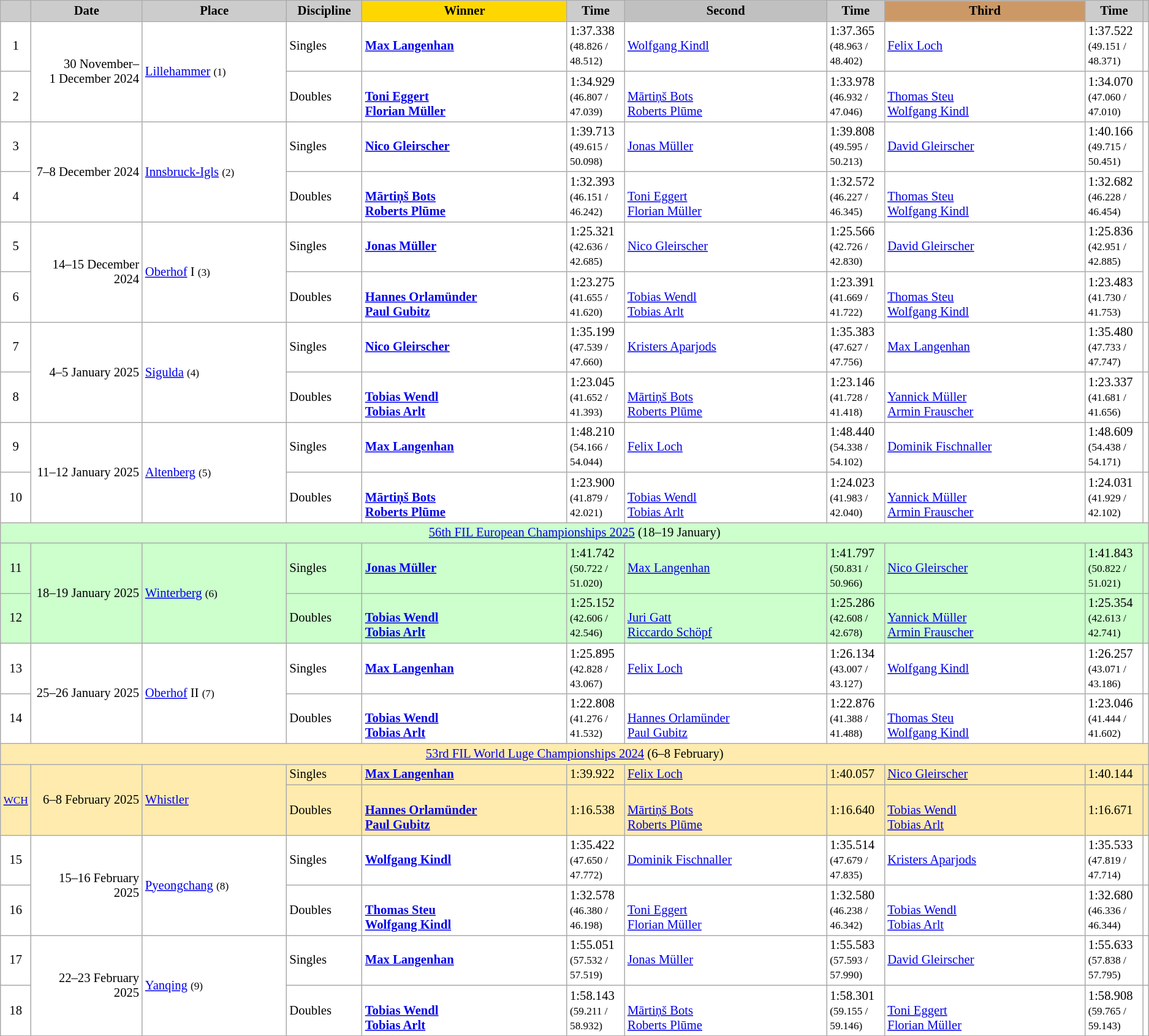<table class="wikitable plainrowheaders" style="background:#fff; font-size:86%; line-height:16px; border:grey solid 1px; border-collapse:collapse;">
<tr>
<th scope="col" style="background:#ccc; width=5 px;"></th>
<th scope="col" style="background:#ccc; width:140px;">Date</th>
<th scope="col" style="background:#ccc; width:190px;">Place<br> </th>
<th scope="col" style="background:#ccc; width:85px;">Discipline</th>
<th scope="col" style="background:gold; width:290px;">Winner</th>
<th scope="col" style="background:#ccc; width:60px;">Time</th>
<th scope="col" style="background:silver; width:290px;">Second</th>
<th scope="col" style="background:#ccc; width:60px;">Time</th>
<th scope="col" style="background:#c96; width:290px;">Third</th>
<th scope="col" style="background:#ccc; width:60px;">Time</th>
<th scope="col" style="background:#ccc; width=5 px;"></th>
</tr>
<tr>
<td align="center">1</td>
<td rowspan="2" align="right">30 November–<br>1 December 2024</td>
<td rowspan="2"> <a href='#'>Lillehammer</a> <small>(1)</small></td>
<td>Singles</td>
<td> <strong><a href='#'>Max Langenhan</a></strong></td>
<td>1:37.338<br><small>(48.826 / 48.512)</small></td>
<td> <a href='#'>Wolfgang Kindl</a></td>
<td>1:37.365<br><small>(48.963 / 48.402)</small></td>
<td> <a href='#'>Felix Loch</a></td>
<td>1:37.522<br><small>(49.151 / 48.371)</small></td>
<td></td>
</tr>
<tr>
<td align="center">2</td>
<td>Doubles</td>
<td><strong><small></small><br><a href='#'>Toni Eggert</a><br><a href='#'>Florian Müller</a></strong></td>
<td>1:34.929<br><small>(46.807 / 47.039)</small></td>
<td><small></small><br><a href='#'>Mārtiņš Bots</a><br><a href='#'>Roberts Plūme</a></td>
<td>1:33.978<br><small>(46.932 / 47.046)</small></td>
<td><small></small><br><a href='#'>Thomas Steu</a><br><a href='#'>Wolfgang Kindl</a></td>
<td>1:34.070<br><small>(47.060 / 47.010)</small></td>
<td></td>
</tr>
<tr>
<td align="center">3</td>
<td rowspan="2" align="right">7–8 December 2024</td>
<td rowspan="2"> <a href='#'>Innsbruck-Igls</a> <small>(2)</small></td>
<td>Singles</td>
<td> <strong><a href='#'>Nico Gleirscher</a></strong></td>
<td>1:39.713<br><small>(49.615 / 50.098)</small></td>
<td> <a href='#'>Jonas Müller</a></td>
<td>1:39.808<br><small>(49.595 / 50.213)</small></td>
<td> <a href='#'>David Gleirscher</a></td>
<td>1:40.166<br><small>(49.715 / 50.451)</small></td>
<td rowspan="2"></td>
</tr>
<tr>
<td align="center">4</td>
<td>Doubles</td>
<td><strong><small></small><br><a href='#'>Mārtiņš Bots</a><br><a href='#'>Roberts Plūme</a></strong></td>
<td>1:32.393<br><small>(46.151 / 46.242)</small></td>
<td><small></small><br><a href='#'>Toni Eggert</a><br><a href='#'>Florian Müller</a></td>
<td>1:32.572<br><small>(46.227 / 46.345)</small></td>
<td><small></small><br><a href='#'>Thomas Steu</a><br><a href='#'>Wolfgang Kindl</a></td>
<td>1:32.682<br><small>(46.228 / 46.454)</small></td>
</tr>
<tr>
<td align="center">5</td>
<td rowspan="2" align="right">14–15 December 2024</td>
<td rowspan="2"> <a href='#'>Oberhof</a> I <small>(3)</small></td>
<td>Singles</td>
<td><strong> <a href='#'>Jonas Müller</a></strong></td>
<td>1:25.321<br><small>(42.636 / 42.685)</small></td>
<td> <a href='#'>Nico Gleirscher</a></td>
<td>1:25.566<br><small>(42.726 / 42.830)</small></td>
<td> <a href='#'>David Gleirscher</a></td>
<td>1:25.836<br><small>(42.951 / 42.885)</small></td>
<td rowspan="2"></td>
</tr>
<tr>
<td align="center">6</td>
<td>Doubles</td>
<td><strong><small></small><br><a href='#'>Hannes Orlamünder</a><br><a href='#'>Paul Gubitz</a></strong></td>
<td>1:23.275<br><small>(41.655 / 41.620)</small></td>
<td><small></small><br><a href='#'>Tobias Wendl</a><br><a href='#'>Tobias Arlt</a></td>
<td>1:23.391<br><small>(41.669 / 41.722)</small></td>
<td><small></small><br><a href='#'>Thomas Steu</a><br><a href='#'>Wolfgang Kindl</a></td>
<td>1:23.483<br><small>(41.730 / 41.753)</small></td>
</tr>
<tr>
<td align="center">7</td>
<td rowspan="2" align="right">4–5 January 2025</td>
<td rowspan="2"> <a href='#'>Sigulda</a> <small>(4)</small></td>
<td>Singles</td>
<td><strong> <a href='#'>Nico Gleirscher</a></strong></td>
<td>1:35.199<br><small>(47.539 / 47.660)</small></td>
<td> <a href='#'>Kristers Aparjods</a></td>
<td>1:35.383<br><small>(47.627 / 47.756)</small></td>
<td> <a href='#'>Max Langenhan</a></td>
<td>1:35.480<br><small>(47.733 / 47.747)</small></td>
<td></td>
</tr>
<tr>
<td align="center">8</td>
<td>Doubles</td>
<td><strong><small></small><br><a href='#'>Tobias Wendl</a><br><a href='#'>Tobias Arlt</a></strong></td>
<td>1:23.045<br><small>(41.652 / 41.393)</small></td>
<td><small></small><br><a href='#'>Mārtiņš Bots</a><br><a href='#'>Roberts Plūme</a></td>
<td>1:23.146<br><small>(41.728 / 41.418)</small></td>
<td><small></small><br><a href='#'>Yannick Müller</a><br><a href='#'>Armin Frauscher</a></td>
<td>1:23.337<br><small>(41.681 / 41.656)</small></td>
<td></td>
</tr>
<tr>
<td align="center">9</td>
<td rowspan="2" align="right">11–12 January 2025</td>
<td rowspan="2"> <a href='#'>Altenberg</a> <small>(5)</small></td>
<td>Singles</td>
<td> <strong><a href='#'>Max Langenhan</a></strong></td>
<td>1:48.210<br><small>(54.166 / 54.044)</small></td>
<td> <a href='#'>Felix Loch</a></td>
<td>1:48.440<br><small>(54.338 / 54.102)</small></td>
<td> <a href='#'>Dominik Fischnaller</a></td>
<td>1:48.609<br><small>(54.438 / 54.171)</small></td>
<td></td>
</tr>
<tr>
<td align="center">10</td>
<td>Doubles</td>
<td><strong><small></small><br><a href='#'>Mārtiņš Bots</a><br><a href='#'>Roberts Plūme</a></strong></td>
<td>1:23.900<br><small>(41.879 / 42.021)</small></td>
<td><small></small><br><a href='#'>Tobias Wendl</a><br><a href='#'>Tobias Arlt</a></td>
<td>1:24.023<br><small>(41.983 / 42.040)</small></td>
<td><small></small><br><a href='#'>Yannick Müller</a><br><a href='#'>Armin Frauscher</a></td>
<td>1:24.031<br><small>(41.929 / 42.102)</small></td>
<td></td>
</tr>
<tr style="background:#CCFFCC">
<td align=center colspan=11><a href='#'>56th FIL European Championships 2025</a> (18–19 January)</td>
</tr>
<tr style="background:#CCFFCC">
<td align="center">11</td>
<td rowspan=2 align="right">18–19 January 2025</td>
<td rowspan=2> <a href='#'>Winterberg</a> <small>(6)</small></td>
<td>Singles</td>
<td><strong> <a href='#'>Jonas Müller</a></strong></td>
<td>1:41.742<br><small>(50.722 / 51.020)</small></td>
<td> <a href='#'>Max Langenhan</a></td>
<td>1:41.797<br><small>(50.831 / 50.966)</small></td>
<td> <a href='#'>Nico Gleirscher</a></td>
<td>1:41.843<br><small>(50.822 / 51.021)</small></td>
<td></td>
</tr>
<tr style="background:#CCFFCC">
<td align="center">12</td>
<td>Doubles</td>
<td><strong><small></small><br><a href='#'>Tobias Wendl</a><br><a href='#'>Tobias Arlt</a></strong></td>
<td>1:25.152<br><small>(42.606 / 42.546)</small></td>
<td><small></small><br><a href='#'>Juri Gatt</a><br><a href='#'>Riccardo Schöpf</a></td>
<td>1:25.286<br><small>(42.608 / 42.678)</small></td>
<td><small></small><br><a href='#'>Yannick Müller</a><br><a href='#'>Armin Frauscher</a></td>
<td>1:25.354<br><small>(42.613 / 42.741)</small></td>
<td></td>
</tr>
<tr>
<td align="center">13</td>
<td rowspan="2" align="right">25–26 January 2025</td>
<td rowspan="2"> <a href='#'>Oberhof</a> II <small>(7)</small></td>
<td>Singles</td>
<td> <strong><a href='#'>Max Langenhan</a></strong></td>
<td>1:25.895<br><small>(42.828 / 43.067)</small></td>
<td> <a href='#'>Felix Loch</a></td>
<td>1:26.134<br><small>(43.007 / 43.127)</small></td>
<td> <a href='#'>Wolfgang Kindl</a></td>
<td>1:26.257<br><small>(43.071 / 43.186)</small></td>
<td></td>
</tr>
<tr>
<td align="center">14</td>
<td>Doubles</td>
<td><strong><small></small><br><a href='#'>Tobias Wendl</a><br><a href='#'>Tobias Arlt</a></strong></td>
<td>1:22.808<br><small>(41.276 / 41.532)</small></td>
<td><small></small><br><a href='#'>Hannes Orlamünder</a><br><a href='#'>Paul Gubitz</a></td>
<td>1:22.876<br><small>(41.388 / 41.488)</small></td>
<td><small></small><br><a href='#'>Thomas Steu</a><br><a href='#'>Wolfgang Kindl</a></td>
<td>1:23.046<br><small>(41.444 / 41.602)</small></td>
<td></td>
</tr>
<tr style="background:#FFEBAD">
<td align=center colspan=11><a href='#'>53rd FIL World Luge Championships 2024</a> (6–8 February)</td>
</tr>
<tr style="background:#FFEBAD">
<td rowspan="2" align="center"><small><a href='#'>WCH</a></small></td>
<td rowspan="2" align="right">6–8 February 2025</td>
<td rowspan="2"> <a href='#'>Whistler</a></td>
<td>Singles</td>
<td> <strong><a href='#'>Max Langenhan</a></strong></td>
<td>1:39.922</td>
<td> <a href='#'>Felix Loch</a></td>
<td>1:40.057</td>
<td> <a href='#'>Nico Gleirscher</a></td>
<td>1:40.144</td>
<td></td>
</tr>
<tr style="background:#FFEBAD">
<td>Doubles</td>
<td><strong><small></small><br><a href='#'>Hannes Orlamünder</a><br><a href='#'>Paul Gubitz</a></strong></td>
<td>1:16.538</td>
<td><small></small><br><a href='#'>Mārtiņš Bots</a><br><a href='#'>Roberts Plūme</a></td>
<td>1:16.640</td>
<td><small></small><br><a href='#'>Tobias Wendl</a><br><a href='#'>Tobias Arlt</a></td>
<td>1:16.671</td>
<td></td>
</tr>
<tr>
<td align="center">15</td>
<td rowspan="2" align="right">15–16 February 2025</td>
<td rowspan="2"> <a href='#'>Pyeongchang</a> <small>(8)</small></td>
<td>Singles</td>
<td><strong> <a href='#'>Wolfgang Kindl</a></strong></td>
<td>1:35.422<br><small>(47.650 / 47.772)</small></td>
<td> <a href='#'>Dominik Fischnaller</a></td>
<td>1:35.514<br><small>(47.679 / 47.835)</small></td>
<td> <a href='#'>Kristers Aparjods</a></td>
<td>1:35.533<br><small>(47.819 / 47.714)</small></td>
<td></td>
</tr>
<tr>
<td align="center">16</td>
<td>Doubles</td>
<td><strong><small></small><br><a href='#'>Thomas Steu</a><br><a href='#'>Wolfgang Kindl</a></strong></td>
<td>1:32.578<br><small>(46.380 / 46.198)</small></td>
<td><small></small><br><a href='#'>Toni Eggert</a><br><a href='#'>Florian Müller</a></td>
<td>1:32.580<br><small>(46.238 / 46.342)</small></td>
<td><small></small><br><a href='#'>Tobias Wendl</a><br><a href='#'>Tobias Arlt</a></td>
<td>1:32.680<br><small>(46.336 / 46.344)</small></td>
<td></td>
</tr>
<tr>
<td align="center">17</td>
<td rowspan="2" align="right">22–23 February 2025</td>
<td rowspan="2"> <a href='#'>Yanqing</a> <small>(9)</small></td>
<td>Singles</td>
<td> <strong><a href='#'>Max Langenhan</a></strong></td>
<td>1:55.051<br><small>(57.532 / 57.519)</small></td>
<td> <a href='#'>Jonas Müller</a></td>
<td>1:55.583<br><small>(57.593 / 57.990)</small></td>
<td> <a href='#'>David Gleirscher</a></td>
<td>1:55.633<br><small>(57.838 / 57.795)</small></td>
<td></td>
</tr>
<tr>
<td align="center">18</td>
<td>Doubles</td>
<td><strong><small></small><br><a href='#'>Tobias Wendl</a><br><a href='#'>Tobias Arlt</a></strong></td>
<td>1:58.143<br><small>(59.211 / 58.932)</small></td>
<td><small></small><br><a href='#'>Mārtiņš Bots</a><br><a href='#'>Roberts Plūme</a></td>
<td>1:58.301<br><small>(59.155 / 59.146)</small></td>
<td><small></small><br><a href='#'>Toni Eggert</a><br><a href='#'>Florian Müller</a></td>
<td>1:58.908<br><small>(59.765 / 59.143)</small></td>
<td></td>
</tr>
</table>
